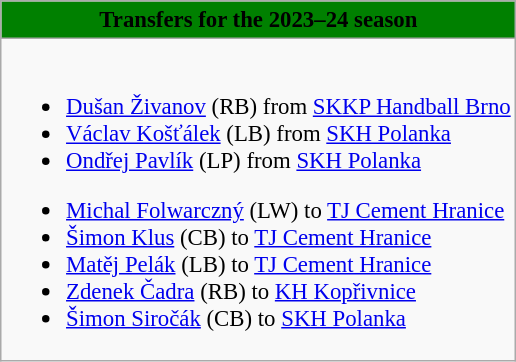<table class="wikitable collapsible collapsed" style="font-size:95%">
<tr>
<th style="color:#000000; background:green"> <strong>Transfers for the 2023–24 season</strong></th>
</tr>
<tr>
<td><br>
<ul><li> <a href='#'>Dušan Živanov</a> (RB) from  <a href='#'>SKKP Handball Brno</a></li><li> <a href='#'>Václav Košťálek</a> (LB) from  <a href='#'>SKH Polanka</a></li><li> <a href='#'>Ondřej Pavlík</a> (LP) from  <a href='#'>SKH Polanka</a></li></ul><ul><li> <a href='#'>Michal Folwarczný</a> (LW) to  <a href='#'>TJ Cement Hranice</a></li><li> <a href='#'>Šimon Klus</a> (CB) to  <a href='#'>TJ Cement Hranice</a></li><li> <a href='#'>Matěj Pelák</a> (LB) to  <a href='#'>TJ Cement Hranice</a></li><li> <a href='#'>Zdenek Čadra</a> (RB) to  <a href='#'>KH Kopřivnice</a></li><li> <a href='#'>Šimon Siročák</a> (CB) to  <a href='#'>SKH Polanka</a></li></ul></td>
</tr>
</table>
